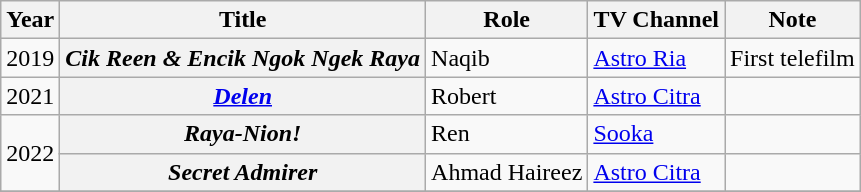<table class="wikitable">
<tr>
<th>Year</th>
<th>Title</th>
<th>Role</th>
<th>TV Channel</th>
<th>Note</th>
</tr>
<tr>
<td>2019</td>
<th><em>Cik Reen & Encik Ngok Ngek Raya</em></th>
<td>Naqib</td>
<td><a href='#'>Astro Ria</a></td>
<td>First telefilm</td>
</tr>
<tr>
<td>2021</td>
<th><em><a href='#'>Delen</a></em></th>
<td>Robert</td>
<td><a href='#'>Astro Citra</a></td>
<td></td>
</tr>
<tr>
<td rowspan="2">2022</td>
<th><em>Raya-Nion!</em></th>
<td>Ren</td>
<td><a href='#'>Sooka</a></td>
<td></td>
</tr>
<tr>
<th><em>Secret Admirer</em></th>
<td>Ahmad Haireez</td>
<td><a href='#'>Astro Citra</a></td>
<td></td>
</tr>
<tr>
</tr>
</table>
